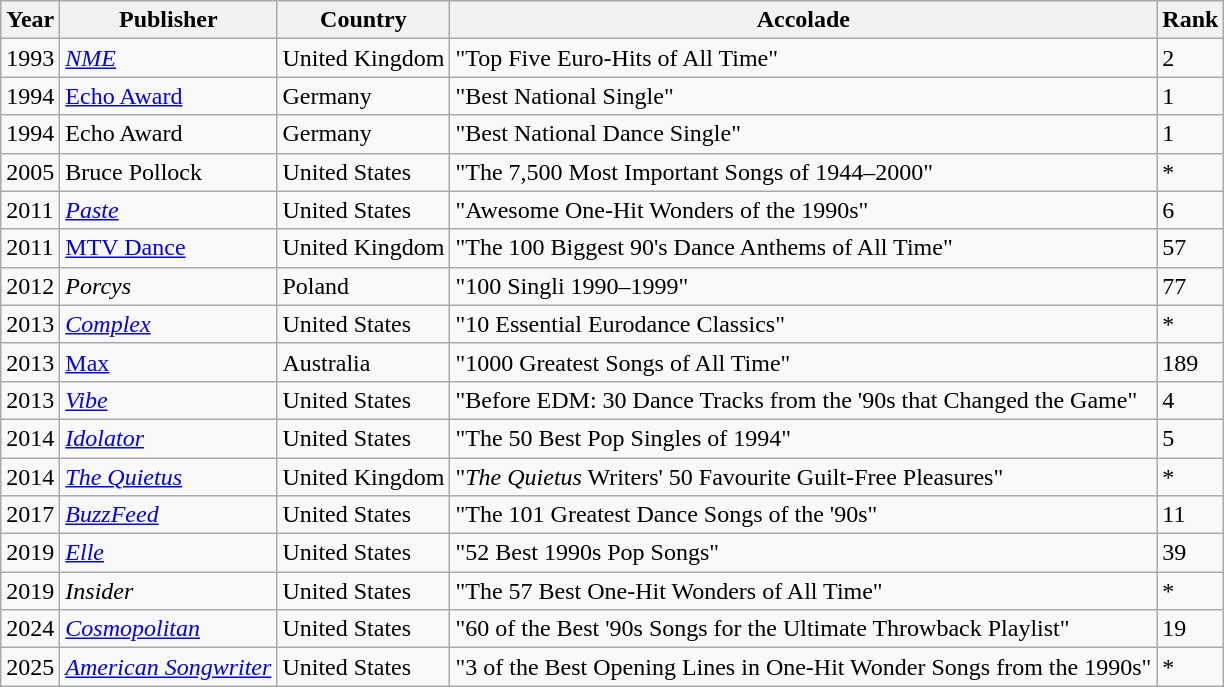<table class="wikitable sortable">
<tr>
<th>Year</th>
<th>Publisher</th>
<th>Country</th>
<th>Accolade</th>
<th>Rank</th>
</tr>
<tr>
<td>1993</td>
<td><em><a href='#'>NME</a></em></td>
<td>United Kingdom</td>
<td>"Top Five Euro-Hits of All Time"</td>
<td>2</td>
</tr>
<tr>
<td>1994</td>
<td><a href='#'>Echo Award</a></td>
<td>Germany</td>
<td>"Best National Single"</td>
<td>1</td>
</tr>
<tr>
<td>1994</td>
<td>Echo Award</td>
<td>Germany</td>
<td>"Best National Dance Single"</td>
<td>1</td>
</tr>
<tr>
<td>2005</td>
<td>Bruce Pollock</td>
<td>United States</td>
<td>"The 7,500 Most Important Songs of 1944–2000"</td>
<td>*</td>
</tr>
<tr>
<td>2011</td>
<td><em><a href='#'>Paste</a></em></td>
<td>United States</td>
<td>"Awesome One-Hit Wonders of the 1990s"</td>
<td>6</td>
</tr>
<tr>
<td>2011</td>
<td><a href='#'>MTV Dance</a></td>
<td>United Kingdom</td>
<td>"The 100 Biggest 90's Dance Anthems of All Time"</td>
<td>57</td>
</tr>
<tr>
<td>2012</td>
<td><em>Porcys</em></td>
<td>Poland</td>
<td>"100 Singli 1990–1999"</td>
<td>77</td>
</tr>
<tr>
<td>2013</td>
<td><em><a href='#'>Complex</a></em></td>
<td>United States</td>
<td>"10 Essential Eurodance Classics"</td>
<td>*</td>
</tr>
<tr>
<td>2013</td>
<td><a href='#'>Max</a></td>
<td>Australia</td>
<td>"1000 Greatest Songs of All Time"</td>
<td>189</td>
</tr>
<tr>
<td>2013</td>
<td><em><a href='#'>Vibe</a></em></td>
<td>United States</td>
<td>"Before EDM: 30 Dance Tracks from the '90s that Changed the Game"</td>
<td>4</td>
</tr>
<tr>
<td>2014</td>
<td><em><a href='#'>Idolator</a></em></td>
<td>United States</td>
<td>"The 50 Best Pop Singles of 1994"</td>
<td>5</td>
</tr>
<tr>
<td>2014</td>
<td><em><a href='#'>The Quietus</a></em></td>
<td>United Kingdom</td>
<td>"<em>The Quietus</em> Writers' 50 Favourite Guilt-Free Pleasures"</td>
<td>*</td>
</tr>
<tr>
<td>2017</td>
<td><em><a href='#'>BuzzFeed</a></em></td>
<td>United States</td>
<td>"The 101 Greatest Dance Songs of the '90s"</td>
<td>11</td>
</tr>
<tr>
<td>2019</td>
<td><em><a href='#'>Elle</a></em></td>
<td>United States</td>
<td>"52 Best 1990s Pop Songs"</td>
<td>39</td>
</tr>
<tr>
<td>2019</td>
<td><em>Insider</em></td>
<td>United States</td>
<td>"The 57 Best One-Hit Wonders of All Time"</td>
<td>*</td>
</tr>
<tr>
<td>2024</td>
<td><em><a href='#'>Cosmopolitan</a></em></td>
<td>United States</td>
<td>"60 of the Best '90s Songs for the Ultimate Throwback Playlist"</td>
<td>19</td>
</tr>
<tr>
<td>2025</td>
<td><em><a href='#'>American Songwriter</a></em></td>
<td>United States</td>
<td>"3 of the Best Opening Lines in One-Hit Wonder Songs from the 1990s"</td>
<td>*</td>
</tr>
</table>
